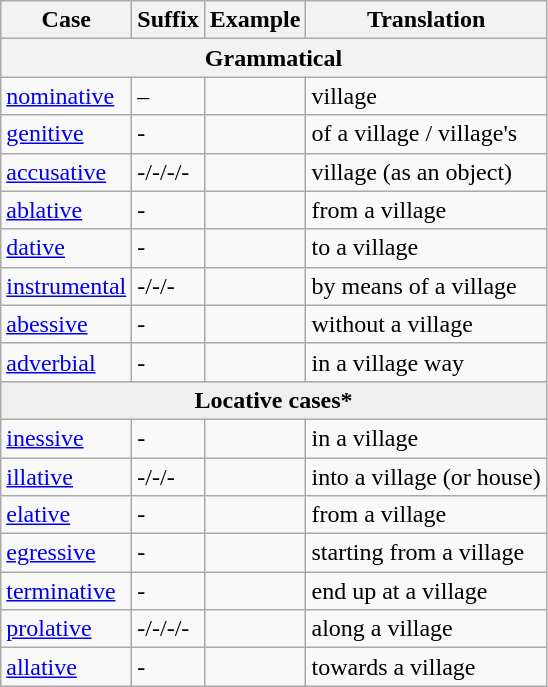<table class="wikitable">
<tr>
<th>Case</th>
<th>Suffix</th>
<th>Example</th>
<th>Translation</th>
</tr>
<tr>
<th colspan="4">Grammatical</th>
</tr>
<tr>
<td><a href='#'>nominative</a></td>
<td>–</td>
<td> <br></td>
<td>village</td>
</tr>
<tr>
<td><a href='#'>genitive</a></td>
<td>- <br></td>
<td> <br> </td>
<td>of a village / village's</td>
</tr>
<tr>
<td><a href='#'>accusative</a></td>
<td>-/-/-/- <br></td>
<td> <br></td>
<td>village (as an object)</td>
</tr>
<tr>
<td><a href='#'>ablative</a></td>
<td>- <br></td>
<td> <br></td>
<td>from a village</td>
</tr>
<tr>
<td><a href='#'>dative</a></td>
<td>- <br></td>
<td> <br></td>
<td>to a village</td>
</tr>
<tr>
<td><a href='#'>instrumental</a></td>
<td>-/-/- <br></td>
<td> <br></td>
<td>by means of a village</td>
</tr>
<tr>
<td><a href='#'>abessive</a></td>
<td>- <br></td>
<td> <br></td>
<td>without a village</td>
</tr>
<tr>
<td><a href='#'>adverbial</a></td>
<td>- <br></td>
<td> <br></td>
<td>in a village way</td>
</tr>
<tr>
<th colspan="4" style="background:#efefef">Locative cases*</th>
</tr>
<tr>
<td><a href='#'>inessive</a></td>
<td>- <br></td>
<td> <br></td>
<td>in a village</td>
</tr>
<tr>
<td><a href='#'>illative</a></td>
<td>-/-/- <br></td>
<td> <br></td>
<td>into a village (or house)</td>
</tr>
<tr>
<td><a href='#'>elative</a></td>
<td>- <br></td>
<td> <br></td>
<td>from a village</td>
</tr>
<tr>
<td><a href='#'>egressive</a></td>
<td>- <br></td>
<td> <br></td>
<td>starting from a village</td>
</tr>
<tr>
<td><a href='#'>terminative</a></td>
<td>- <br> </td>
<td> <br></td>
<td>end up at a village</td>
</tr>
<tr>
<td><a href='#'>prolative</a></td>
<td>-/-/-/- <br></td>
<td> <br></td>
<td>along a village</td>
</tr>
<tr>
<td><a href='#'>allative</a></td>
<td>- <br></td>
<td> <br></td>
<td>towards a village</td>
</tr>
</table>
